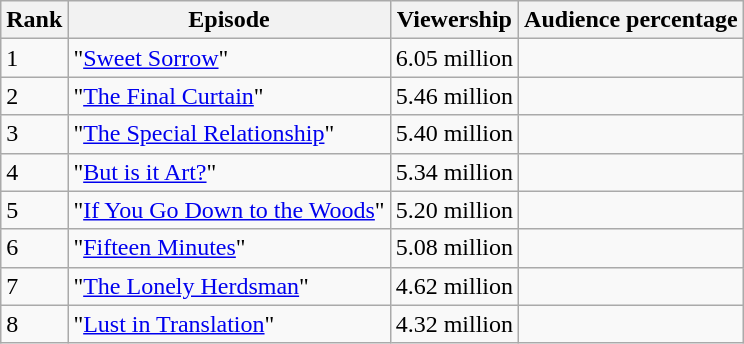<table class="wikitable">
<tr>
<th>Rank</th>
<th>Episode</th>
<th>Viewership</th>
<th>Audience percentage</th>
</tr>
<tr>
<td>1</td>
<td>"<a href='#'>Sweet Sorrow</a>"</td>
<td>6.05 million</td>
<td></td>
</tr>
<tr>
<td>2</td>
<td>"<a href='#'>The Final Curtain</a>"</td>
<td>5.46 million</td>
<td></td>
</tr>
<tr>
<td>3</td>
<td>"<a href='#'>The Special Relationship</a>"</td>
<td>5.40 million</td>
<td></td>
</tr>
<tr>
<td>4</td>
<td>"<a href='#'>But is it Art?</a>"</td>
<td>5.34 million</td>
<td></td>
</tr>
<tr>
<td>5</td>
<td>"<a href='#'>If You Go Down to the Woods</a>"</td>
<td>5.20 million</td>
<td></td>
</tr>
<tr>
<td>6</td>
<td>"<a href='#'>Fifteen Minutes</a>"</td>
<td>5.08 million</td>
<td></td>
</tr>
<tr>
<td>7</td>
<td>"<a href='#'>The Lonely Herdsman</a>"</td>
<td>4.62 million</td>
<td></td>
</tr>
<tr>
<td>8</td>
<td>"<a href='#'>Lust in Translation</a>"</td>
<td>4.32 million</td>
<td></td>
</tr>
</table>
